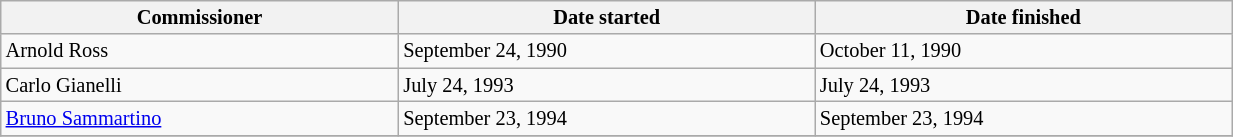<table class="sortable wikitable" style="font-size:85%; text-align:left; width:65%;">
<tr>
<th>Commissioner</th>
<th>Date started</th>
<th>Date finished</th>
</tr>
<tr>
<td>Arnold Ross</td>
<td>September 24, 1990</td>
<td>October 11, 1990</td>
</tr>
<tr>
<td>Carlo Gianelli</td>
<td>July 24, 1993</td>
<td>July 24, 1993</td>
</tr>
<tr>
<td><a href='#'>Bruno Sammartino</a></td>
<td>September 23, 1994</td>
<td>September 23, 1994</td>
</tr>
<tr>
</tr>
</table>
